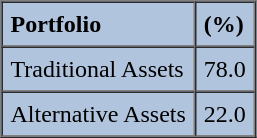<table style="color:black;background-color:#B0C4DE;" border="1" cellpadding="5" cellspacing="0" border="1">
<tr>
<td><strong>Portfolio</strong></td>
<td><strong>(%)</strong></td>
</tr>
<tr>
<td>Traditional Assets</td>
<td>78.0</td>
</tr>
<tr>
<td>Alternative Assets</td>
<td>22.0</td>
</tr>
<tr>
</tr>
</table>
